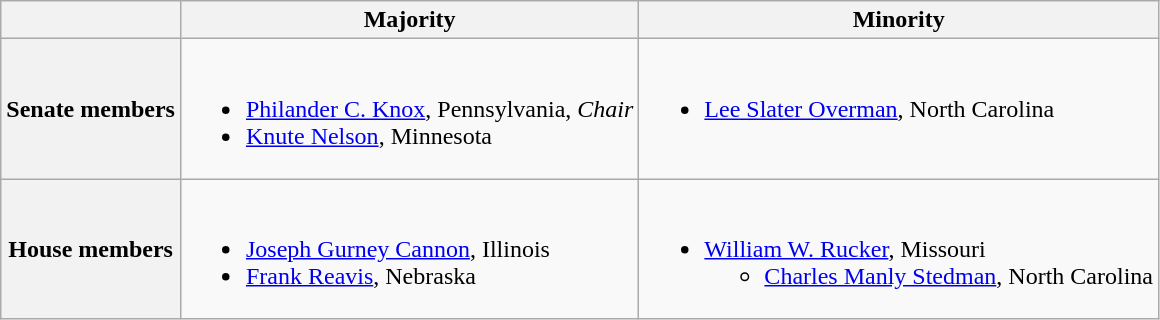<table class=wikitable>
<tr>
<th></th>
<th>Majority</th>
<th>Minority</th>
</tr>
<tr>
<th>Senate members</th>
<td valign="top" ><br><ul><li><a href='#'>Philander C. Knox</a>, Pennsylvania, <em>Chair</em></li><li><a href='#'>Knute Nelson</a>, Minnesota</li></ul></td>
<td valign="top" ><br><ul><li><a href='#'>Lee Slater Overman</a>, North Carolina</li></ul></td>
</tr>
<tr>
<th>House members</th>
<td valign="top" ><br><ul><li><a href='#'>Joseph Gurney Cannon</a>, Illinois</li><li><a href='#'>Frank Reavis</a>, Nebraska</li></ul></td>
<td valign="top" ><br><ul><li><a href='#'>William W. Rucker</a>, Missouri <ul><li><a href='#'>Charles Manly Stedman</a>, North Carolina</li></ul></li></ul></td>
</tr>
</table>
